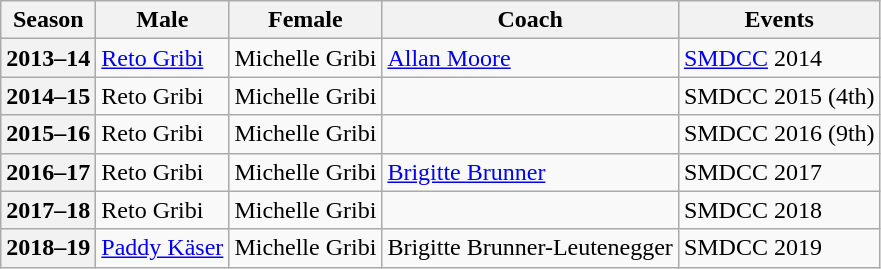<table class="wikitable">
<tr>
<th scope="col">Season</th>
<th scope="col">Male</th>
<th scope="col">Female</th>
<th scope="col">Coach</th>
<th scope="col">Events</th>
</tr>
<tr>
<th scope="row">2013–14</th>
<td><a href='#'>Reto Gribi</a></td>
<td>Michelle Gribi</td>
<td><a href='#'>Allan Moore</a></td>
<td><a href='#'>SMDCC</a> 2014 <br> </td>
</tr>
<tr>
<th scope="row">2014–15</th>
<td>Reto Gribi</td>
<td>Michelle Gribi</td>
<td></td>
<td>SMDCC 2015 (4th)</td>
</tr>
<tr>
<th scope="row">2015–16</th>
<td>Reto Gribi</td>
<td>Michelle Gribi</td>
<td></td>
<td>SMDCC 2016 (9th)</td>
</tr>
<tr>
<th scope="row">2016–17</th>
<td>Reto Gribi</td>
<td>Michelle Gribi</td>
<td><a href='#'>Brigitte Brunner</a></td>
<td>SMDCC 2017 </td>
</tr>
<tr>
<th scope="row">2017–18</th>
<td>Reto Gribi</td>
<td>Michelle Gribi</td>
<td></td>
<td>SMDCC 2018 </td>
</tr>
<tr>
<th scope="row">2018–19</th>
<td><a href='#'>Paddy Käser</a></td>
<td>Michelle Gribi</td>
<td>Brigitte Brunner-Leutenegger</td>
<td>SMDCC 2019 </td>
</tr>
</table>
